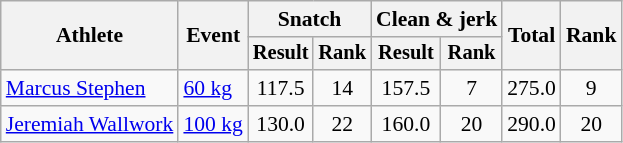<table class="wikitable" style="font-size:90%">
<tr>
<th rowspan="2">Athlete</th>
<th rowspan="2">Event</th>
<th colspan="2">Snatch</th>
<th colspan="2">Clean & jerk</th>
<th rowspan="2">Total</th>
<th rowspan="2">Rank</th>
</tr>
<tr style="font-size:95%">
<th>Result</th>
<th>Rank</th>
<th>Result</th>
<th>Rank</th>
</tr>
<tr align=center>
<td align=left><a href='#'>Marcus Stephen</a></td>
<td align=left><a href='#'>60 kg</a></td>
<td>117.5</td>
<td>14</td>
<td>157.5</td>
<td>7</td>
<td>275.0</td>
<td>9</td>
</tr>
<tr align=center>
<td align=left><a href='#'>Jeremiah Wallwork</a></td>
<td align=left><a href='#'>100 kg</a></td>
<td>130.0</td>
<td>22</td>
<td>160.0</td>
<td>20</td>
<td>290.0</td>
<td>20</td>
</tr>
</table>
